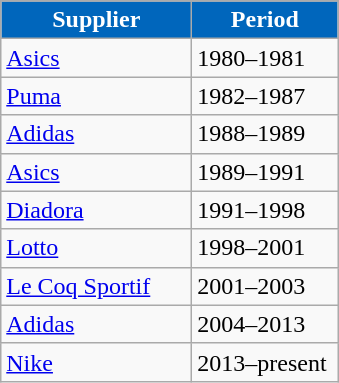<table class="wikitable">
<tr>
</tr>
<tr style="color:white;">
<th style="width:120px; background:#0066bc;">Supplier</th>
<th style="width:90px; background:#0066bc;">Period</th>
</tr>
<tr>
<td> <a href='#'>Asics</a></td>
<td>1980–1981</td>
</tr>
<tr>
<td> <a href='#'>Puma</a></td>
<td>1982–1987</td>
</tr>
<tr>
<td> <a href='#'>Adidas</a></td>
<td>1988–1989</td>
</tr>
<tr>
<td> <a href='#'>Asics</a></td>
<td>1989–1991</td>
</tr>
<tr>
<td> <a href='#'>Diadora</a></td>
<td>1991–1998</td>
</tr>
<tr>
<td> <a href='#'>Lotto</a></td>
<td>1998–2001</td>
</tr>
<tr>
<td> <a href='#'>Le Coq Sportif</a></td>
<td>2001–2003</td>
</tr>
<tr>
<td> <a href='#'>Adidas</a></td>
<td>2004–2013</td>
</tr>
<tr>
<td> <a href='#'>Nike</a></td>
<td>2013–present</td>
</tr>
</table>
